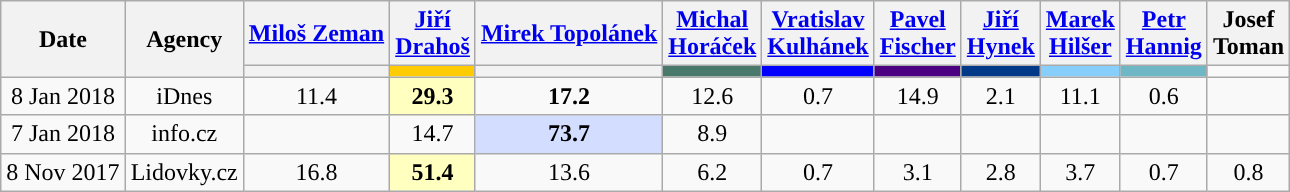<table class="wikitable" style=text-align:center>
<tr>
<th rowspan="2">Date</th>
<th rowspan="2">Agency</th>
<th><a href='#'>Miloš Zeman</a></th>
<th><a href='#'>Jiří Drahoš</a></th>
<th><a href='#'>Mirek Topolánek</a></th>
<th><a href='#'>Michal Horáček</a></th>
<th><a href='#'>Vratislav Kulhánek</a></th>
<th><a href='#'>Pavel Fischer</a></th>
<th><a href='#'>Jiří Hynek</a></th>
<th><a href='#'>Marek Hilšer</a></th>
<th><a href='#'>Petr Hannig</a></th>
<th>Josef Toman</th>
</tr>
<tr>
<th style="background:"></th>
<th style="background:#FFCB03; width:40px;"></th>
<th style="background:"></th>
<th style="background:#49796B; width:40px;"></th>
<th style="background:#0000FF; width:40px;"></th>
<th style="background:#4b0082; width:40px;"></th>
<th style="background:#013888; width:40px;"></th>
<th style="background:#87CEFA; width:40px;"></th>
<th style="background:#6FB7C5; width:40px;"></th>
<th style="background:#0000; width:40px;"></th>
</tr>
<tr>
<td>8 Jan 2018</td>
<td>iDnes</td>
<td>11.4</td>
<td style="background:#FFFFBF"><strong>29.3</strong></td>
<td><strong>17.2</strong></td>
<td>12.6</td>
<td>0.7</td>
<td>14.9</td>
<td>2.1</td>
<td>11.1</td>
<td>0.6</td>
<td></td>
</tr>
<tr>
<td>7 Jan 2018</td>
<td>info.cz</td>
<td></td>
<td>14.7</td>
<td style="background:#D3DDFF"><strong>73.7</strong></td>
<td>8.9</td>
<td></td>
<td></td>
<td></td>
<td></td>
<td></td>
<td></td>
</tr>
<tr>
<td>8 Nov 2017</td>
<td>Lidovky.cz</td>
<td>16.8</td>
<td style="background:#FFFFBF"><strong>51.4</strong></td>
<td>13.6</td>
<td>6.2</td>
<td>0.7</td>
<td>3.1</td>
<td>2.8</td>
<td>3.7</td>
<td>0.7</td>
<td>0.8</td>
</tr>
</table>
